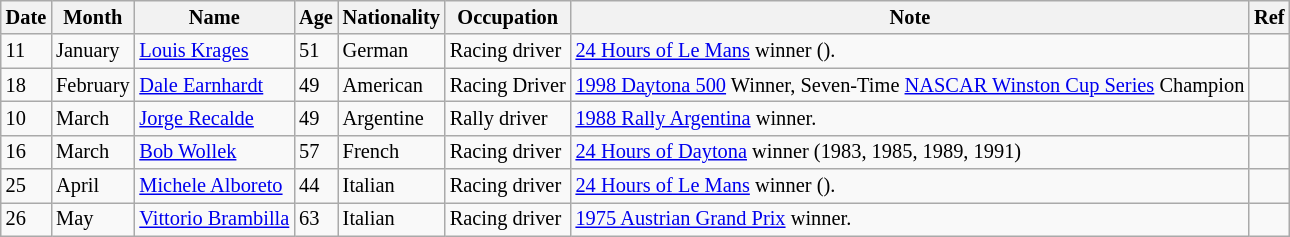<table class="wikitable" style="font-size:85%;">
<tr>
<th>Date</th>
<th>Month</th>
<th>Name</th>
<th>Age</th>
<th>Nationality</th>
<th>Occupation</th>
<th>Note</th>
<th>Ref</th>
</tr>
<tr>
<td>11</td>
<td>January</td>
<td><a href='#'>Louis Krages</a></td>
<td>51</td>
<td>German</td>
<td>Racing driver</td>
<td><a href='#'>24 Hours of Le Mans</a> winner ().</td>
<td></td>
</tr>
<tr>
<td>18</td>
<td>February</td>
<td><a href='#'>Dale Earnhardt</a></td>
<td>49</td>
<td>American</td>
<td>Racing Driver</td>
<td><a href='#'>1998 Daytona 500</a> Winner, Seven-Time <a href='#'>NASCAR Winston Cup Series</a> Champion</td>
</tr>
<tr>
<td>10</td>
<td>March</td>
<td><a href='#'>Jorge Recalde</a></td>
<td>49</td>
<td>Argentine</td>
<td>Rally driver</td>
<td><a href='#'>1988 Rally Argentina</a> winner.</td>
<td></td>
</tr>
<tr>
<td>16</td>
<td>March</td>
<td><a href='#'>Bob Wollek</a></td>
<td>57</td>
<td>French</td>
<td>Racing driver</td>
<td><a href='#'>24 Hours of Daytona</a> winner (1983, 1985, 1989, 1991)</td>
</tr>
<tr>
<td>25</td>
<td>April</td>
<td><a href='#'>Michele Alboreto</a></td>
<td>44</td>
<td>Italian</td>
<td>Racing driver</td>
<td><a href='#'>24 Hours of Le Mans</a> winner ().</td>
<td></td>
</tr>
<tr>
<td>26</td>
<td>May</td>
<td><a href='#'>Vittorio Brambilla</a></td>
<td>63</td>
<td>Italian</td>
<td>Racing driver</td>
<td><a href='#'>1975 Austrian Grand Prix</a> winner.</td>
<td></td>
</tr>
</table>
